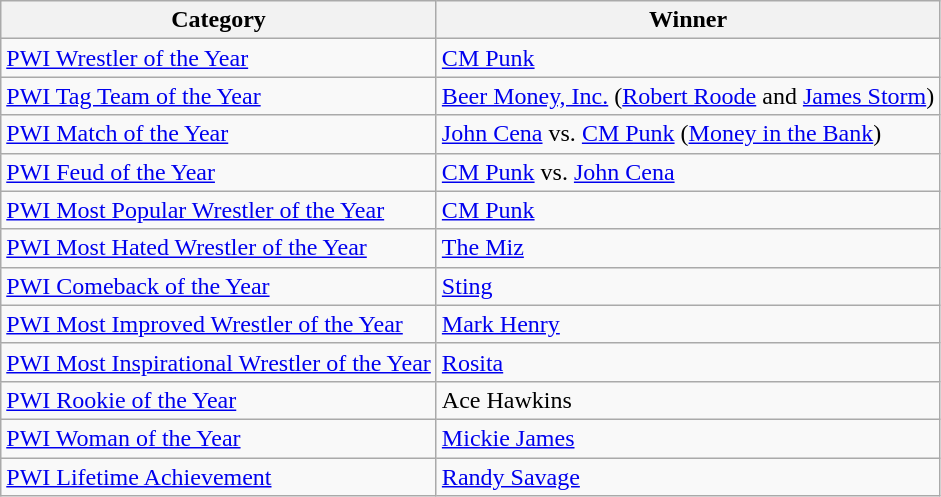<table class="wikitable">
<tr>
<th>Category</th>
<th>Winner</th>
</tr>
<tr>
<td><a href='#'>PWI Wrestler of the Year</a></td>
<td><a href='#'>CM Punk</a></td>
</tr>
<tr>
<td><a href='#'>PWI Tag Team of the Year</a></td>
<td><a href='#'>Beer Money, Inc.</a> (<a href='#'>Robert Roode</a> and <a href='#'>James Storm</a>)</td>
</tr>
<tr>
<td><a href='#'>PWI Match of the Year</a></td>
<td><a href='#'>John Cena</a> vs. <a href='#'>CM Punk</a> (<a href='#'>Money in the Bank</a>)</td>
</tr>
<tr>
<td><a href='#'>PWI Feud of the Year</a></td>
<td><a href='#'>CM Punk</a> vs. <a href='#'>John Cena</a></td>
</tr>
<tr>
<td><a href='#'>PWI Most Popular Wrestler of the Year</a></td>
<td><a href='#'>CM Punk</a></td>
</tr>
<tr>
<td><a href='#'>PWI Most Hated Wrestler of the Year</a></td>
<td><a href='#'>The Miz</a></td>
</tr>
<tr>
<td><a href='#'>PWI Comeback of the Year</a></td>
<td><a href='#'>Sting</a></td>
</tr>
<tr>
<td><a href='#'>PWI Most Improved Wrestler of the Year</a></td>
<td><a href='#'>Mark Henry</a></td>
</tr>
<tr>
<td><a href='#'>PWI Most Inspirational Wrestler of the Year</a></td>
<td><a href='#'>Rosita</a></td>
</tr>
<tr>
<td><a href='#'>PWI Rookie of the Year</a></td>
<td>Ace Hawkins</td>
</tr>
<tr>
<td><a href='#'>PWI Woman of the Year</a></td>
<td><a href='#'>Mickie James</a></td>
</tr>
<tr>
<td><a href='#'>PWI Lifetime Achievement</a></td>
<td><a href='#'>Randy Savage</a></td>
</tr>
</table>
